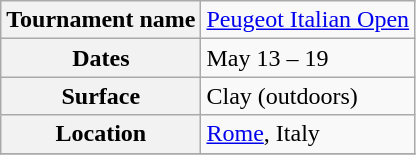<table class="wikitable">
<tr>
<th>Tournament name</th>
<td><a href='#'>Peugeot Italian Open</a></td>
</tr>
<tr>
<th>Dates</th>
<td>May 13 – 19</td>
</tr>
<tr>
<th>Surface</th>
<td>Clay (outdoors)</td>
</tr>
<tr>
<th>Location</th>
<td><a href='#'>Rome</a>, Italy</td>
</tr>
<tr>
</tr>
</table>
